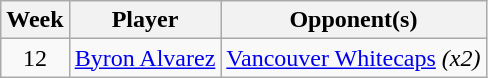<table class=wikitable>
<tr>
<th>Week</th>
<th>Player</th>
<th>Opponent(s)</th>
</tr>
<tr>
<td align=center>12</td>
<td> <a href='#'>Byron Alvarez</a></td>
<td><a href='#'>Vancouver Whitecaps</a> <em>(x2)</em></td>
</tr>
</table>
